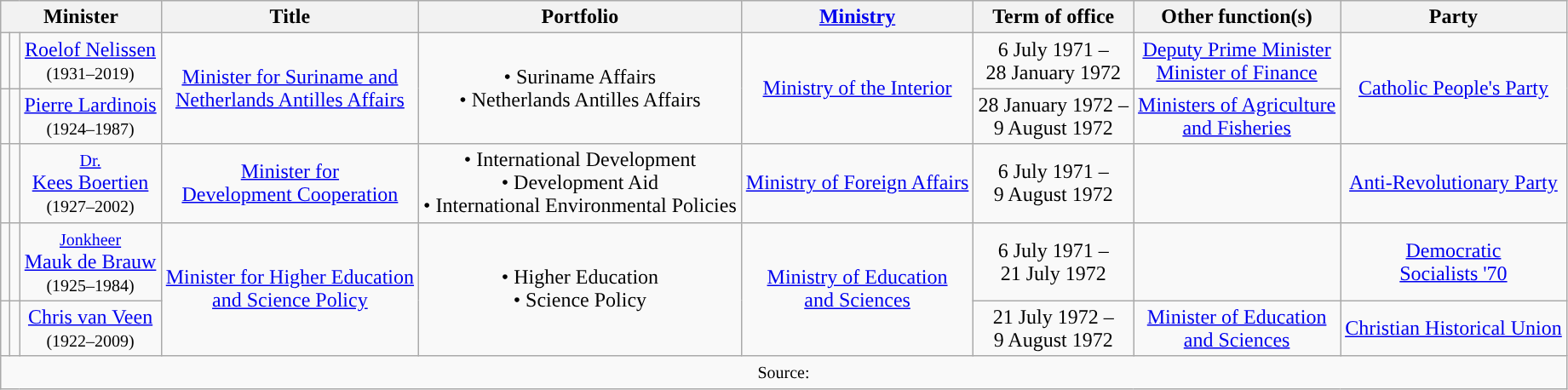<table class="wikitable" style="text-align:center">
<tr>
<th colspan=3>Minister</th>
<th>Title</th>
<th>Portfolio</th>
<th><a href='#'>Ministry</a></th>
<th>Term of office</th>
<th>Other function(s)</th>
<th>Party</th>
</tr>
<tr>
<td style="background:"></td>
<td></td>
<td><a href='#'>Roelof Nelissen</a> <br> <small>(1931–2019)</small></td>
<td rowspan=2><a href='#'>Minister for Suriname and <br> Netherlands Antilles Affairs</a></td>
<td rowspan=2>• Suriname Affairs <br> • Netherlands Antilles Affairs</td>
<td rowspan=2><a href='#'>Ministry of the Interior</a></td>
<td>6 July 1971 – <br> 28 January 1972</td>
<td><a href='#'>Deputy Prime Minister</a> <br> <a href='#'>Minister of Finance</a></td>
<td rowspan=2><a href='#'>Catholic People's Party</a></td>
</tr>
<tr>
<td style="background:"></td>
<td></td>
<td><a href='#'>Pierre Lardinois</a> <br> <small>(1924–1987)</small></td>
<td>28 January 1972 – <br> 9 August 1972</td>
<td><a href='#'>Ministers of Agriculture <br> and Fisheries</a></td>
</tr>
<tr>
<td style="background:"></td>
<td></td>
<td><small><a href='#'>Dr.</a></small> <br> <a href='#'>Kees Boertien</a> <br> <small>(1927–2002)</small></td>
<td><a href='#'>Minister for <br> Development Cooperation</a></td>
<td>• International Development <br> • Development Aid <br> • International Environmental Policies</td>
<td><a href='#'>Ministry of Foreign Affairs</a></td>
<td>6 July 1971 – <br> 9 August 1972</td>
<td></td>
<td><a href='#'>Anti-Revolutionary Party</a></td>
</tr>
<tr>
<td style="background:"></td>
<td></td>
<td><small><a href='#'>Jonkheer</a></small> <br> <a href='#'>Mauk de Brauw</a> <br> <small>(1925–1984)</small></td>
<td rowspan=2><a href='#'>Minister for Higher Education <br> and Science Policy</a></td>
<td rowspan=2>• Higher Education <br> • Science Policy</td>
<td rowspan=2><a href='#'>Ministry of Education <br> and Sciences</a></td>
<td>6 July 1971 – <br> 21 July 1972 <br> </td>
<td></td>
<td><a href='#'>Democratic <br> Socialists '70</a></td>
</tr>
<tr>
<td style="background:"></td>
<td></td>
<td><a href='#'>Chris van Veen</a> <br> <small>(1922–2009)</small></td>
<td>21 July 1972 – <br> 9 August 1972</td>
<td><a href='#'>Minister of Education <br> and Sciences</a></td>
<td><a href='#'>Christian Historical Union</a></td>
</tr>
<tr>
<td colspan=9><small>Source:</small></td>
</tr>
</table>
